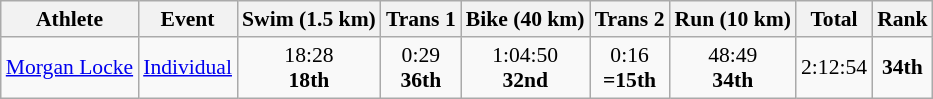<table class="wikitable" style="font-size:90%">
<tr>
<th>Athlete</th>
<th>Event</th>
<th>Swim (1.5 km)</th>
<th>Trans 1</th>
<th>Bike (40 km)</th>
<th>Trans 2</th>
<th>Run (10 km)</th>
<th>Total</th>
<th>Rank</th>
</tr>
<tr>
<td><a href='#'>Morgan Locke</a></td>
<td><a href='#'>Individual</a></td>
<td align=center>18:28<br><strong>18th</strong></td>
<td align=center>0:29<br><strong>36th</strong></td>
<td align=center>1:04:50<br><strong>32nd</strong></td>
<td align=center>0:16<br><strong>=15th</strong></td>
<td align=center>48:49<br><strong>34th</strong></td>
<td align=center>2:12:54</td>
<td align=center><strong>34th</strong></td>
</tr>
</table>
